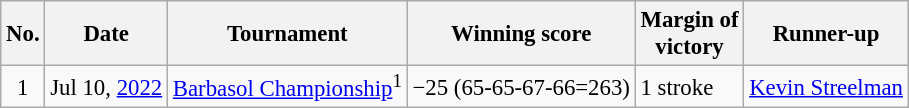<table class="wikitable" style="font-size:95%;">
<tr>
<th>No.</th>
<th>Date</th>
<th>Tournament</th>
<th>Winning score</th>
<th>Margin of<br>victory</th>
<th>Runner-up</th>
</tr>
<tr>
<td align=center>1</td>
<td align=right>Jul 10, <a href='#'>2022</a></td>
<td><a href='#'>Barbasol Championship</a><sup>1</sup></td>
<td>−25 (65-65-67-66=263)</td>
<td>1 stroke</td>
<td> <a href='#'>Kevin Streelman</a></td>
</tr>
</table>
